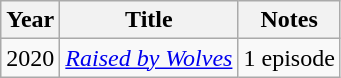<table class="wikitable">
<tr>
<th>Year</th>
<th>Title</th>
<th>Notes</th>
</tr>
<tr>
<td>2020</td>
<td><em><a href='#'>Raised by Wolves</a></em></td>
<td>1 episode</td>
</tr>
</table>
